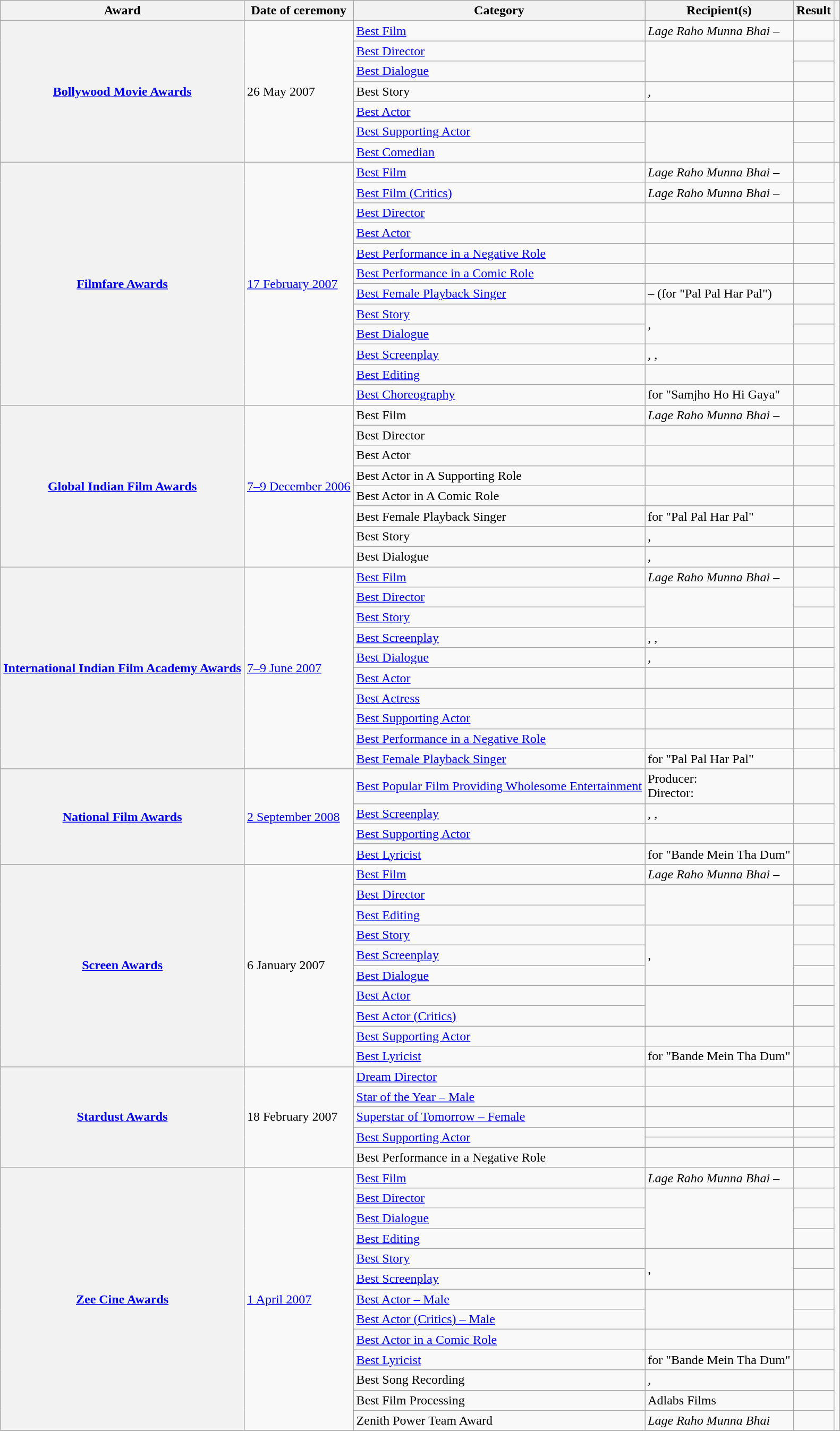<table class="wikitable plainrowheaders sortable">
<tr>
<th scope="col">Award</th>
<th scope="col">Date of ceremony</th>
<th scope="col">Category</th>
<th scope="col">Recipient(s)</th>
<th scope="col">Result</th>
<th scope="col" class="unsortable"></th>
</tr>
<tr>
<th scope="row" rowspan="7"><a href='#'>Bollywood Movie Awards</a></th>
<td rowspan="7">26 May 2007</td>
<td><a href='#'>Best Film</a></td>
<td><em>Lage Raho Munna Bhai</em> – </td>
<td></td>
<td style="text-align:center;" rowspan="7"><br></td>
</tr>
<tr>
<td><a href='#'>Best Director</a></td>
<td rowspan="2"></td>
<td></td>
</tr>
<tr>
<td><a href='#'>Best Dialogue</a></td>
<td></td>
</tr>
<tr>
<td>Best Story</td>
<td>, </td>
<td></td>
</tr>
<tr>
<td><a href='#'>Best Actor</a></td>
<td></td>
<td></td>
</tr>
<tr>
<td><a href='#'>Best Supporting Actor</a></td>
<td rowspan="2"></td>
<td></td>
</tr>
<tr>
<td><a href='#'>Best Comedian</a></td>
<td></td>
</tr>
<tr>
<th scope="row" rowspan="12"><a href='#'>Filmfare Awards</a></th>
<td rowspan="12"><a href='#'>17 February 2007</a></td>
<td><a href='#'>Best Film</a></td>
<td><em>Lage Raho Munna Bhai</em> – </td>
<td></td>
<td style="text-align:center;" rowspan="12"><br></td>
</tr>
<tr>
<td><a href='#'>Best Film (Critics)</a></td>
<td><em>Lage Raho Munna Bhai</em> – </td>
<td></td>
</tr>
<tr>
<td><a href='#'>Best Director</a></td>
<td></td>
<td></td>
</tr>
<tr>
<td><a href='#'>Best Actor</a></td>
<td></td>
<td></td>
</tr>
<tr>
<td><a href='#'>Best Performance in a Negative Role</a></td>
<td></td>
<td></td>
</tr>
<tr>
<td><a href='#'>Best Performance in a Comic Role</a></td>
<td></td>
<td></td>
</tr>
<tr>
<td><a href='#'>Best Female Playback Singer</a></td>
<td> – (for "Pal Pal Har Pal")</td>
<td></td>
</tr>
<tr>
<td><a href='#'>Best Story</a></td>
<td rowspan="2">, </td>
<td></td>
</tr>
<tr>
<td><a href='#'>Best Dialogue</a></td>
<td></td>
</tr>
<tr>
<td><a href='#'>Best Screenplay</a></td>
<td>, , </td>
<td></td>
</tr>
<tr>
<td><a href='#'>Best Editing</a></td>
<td></td>
<td></td>
</tr>
<tr>
<td><a href='#'>Best Choreography</a></td>
<td> for "Samjho Ho Hi Gaya"</td>
<td></td>
</tr>
<tr>
<th scope="row" rowspan="8"><a href='#'>Global Indian Film Awards</a></th>
<td rowspan="8"><a href='#'>7–9 December 2006</a></td>
<td>Best Film</td>
<td><em>Lage Raho Munna Bhai</em> – </td>
<td></td>
<td style="text-align:center;" rowspan="8"><br></td>
</tr>
<tr>
<td>Best Director</td>
<td></td>
<td></td>
</tr>
<tr>
<td>Best Actor</td>
<td></td>
<td></td>
</tr>
<tr>
<td>Best Actor in A Supporting Role</td>
<td></td>
<td></td>
</tr>
<tr>
<td>Best Actor in A Comic Role</td>
<td></td>
<td></td>
</tr>
<tr>
<td>Best Female Playback Singer</td>
<td> for "Pal Pal Har Pal"</td>
<td></td>
</tr>
<tr>
<td>Best Story</td>
<td>, </td>
<td></td>
</tr>
<tr>
<td>Best Dialogue</td>
<td>, </td>
<td></td>
</tr>
<tr>
<th scope="row" rowspan="10"><a href='#'>International Indian Film Academy Awards</a></th>
<td rowspan="10"><a href='#'>7–9 June 2007</a></td>
<td><a href='#'>Best Film</a></td>
<td><em>Lage Raho Munna Bhai</em> – </td>
<td></td>
<td style="text-align:center;" rowspan="10"><br></td>
</tr>
<tr>
<td><a href='#'>Best Director</a></td>
<td rowspan="2"></td>
<td></td>
</tr>
<tr>
<td><a href='#'>Best Story</a></td>
<td></td>
</tr>
<tr>
<td><a href='#'>Best Screenplay</a></td>
<td>, , </td>
<td></td>
</tr>
<tr>
<td><a href='#'>Best Dialogue</a></td>
<td>, </td>
<td></td>
</tr>
<tr>
<td><a href='#'>Best Actor</a></td>
<td></td>
<td></td>
</tr>
<tr>
<td><a href='#'>Best Actress</a></td>
<td></td>
<td></td>
</tr>
<tr>
<td><a href='#'>Best Supporting Actor</a></td>
<td></td>
<td></td>
</tr>
<tr>
<td><a href='#'>Best Performance in a Negative Role</a></td>
<td></td>
<td></td>
</tr>
<tr>
<td><a href='#'>Best Female Playback Singer</a></td>
<td> for "Pal Pal Har Pal"</td>
<td></td>
</tr>
<tr>
<th scope="row" rowspan="4"><a href='#'>National Film Awards</a></th>
<td rowspan="4"><a href='#'>2 September 2008</a></td>
<td><a href='#'>Best Popular Film Providing Wholesome Entertainment</a></td>
<td>Producer: <br>Director: </td>
<td></td>
<td style="text-align:center;" rowspan="4"></td>
</tr>
<tr>
<td><a href='#'>Best Screenplay</a></td>
<td>, , </td>
<td></td>
</tr>
<tr>
<td><a href='#'>Best Supporting Actor</a></td>
<td></td>
<td></td>
</tr>
<tr>
<td><a href='#'>Best Lyricist</a></td>
<td> for "Bande Mein Tha Dum"</td>
<td></td>
</tr>
<tr>
<th scope="row" rowspan="10"><a href='#'>Screen Awards</a></th>
<td rowspan="10">6 January 2007</td>
<td><a href='#'>Best Film</a></td>
<td><em>Lage Raho Munna Bhai</em> – </td>
<td></td>
<td style="text-align:center;" rowspan="10"><br></td>
</tr>
<tr>
<td><a href='#'>Best Director</a></td>
<td rowspan="2"></td>
<td></td>
</tr>
<tr>
<td><a href='#'>Best Editing</a></td>
<td></td>
</tr>
<tr>
<td><a href='#'>Best Story</a></td>
<td rowspan="3">, </td>
<td></td>
</tr>
<tr>
<td><a href='#'>Best Screenplay</a></td>
<td></td>
</tr>
<tr>
<td><a href='#'>Best Dialogue</a></td>
<td></td>
</tr>
<tr>
<td><a href='#'>Best Actor</a></td>
<td rowspan="2"></td>
<td></td>
</tr>
<tr>
<td><a href='#'>Best Actor (Critics)</a></td>
<td></td>
</tr>
<tr>
<td><a href='#'>Best Supporting Actor</a></td>
<td></td>
<td></td>
</tr>
<tr>
<td><a href='#'>Best Lyricist</a></td>
<td> for "Bande Mein Tha Dum"</td>
<td></td>
</tr>
<tr>
<th scope="row" rowspan="6"><a href='#'>Stardust Awards</a></th>
<td rowspan="6">18 February 2007</td>
<td><a href='#'>Dream Director</a></td>
<td></td>
<td></td>
<td style="text-align:center;" rowspan="6"><br></td>
</tr>
<tr>
<td><a href='#'>Star of the Year – Male</a></td>
<td></td>
<td></td>
</tr>
<tr>
<td><a href='#'>Superstar of Tomorrow – Female</a></td>
<td></td>
<td></td>
</tr>
<tr>
<td rowspan="2"><a href='#'>Best Supporting Actor</a></td>
<td></td>
<td></td>
</tr>
<tr>
<td></td>
<td></td>
</tr>
<tr>
<td>Best Performance in a Negative Role</td>
<td></td>
<td></td>
</tr>
<tr>
<th scope="row" rowspan="13"><a href='#'>Zee Cine Awards</a></th>
<td rowspan="13"><a href='#'>1 April 2007</a></td>
<td><a href='#'>Best Film</a></td>
<td><em>Lage Raho Munna Bhai</em> – </td>
<td></td>
<td style="text-align:center;" rowspan="13"><br><br><br></td>
</tr>
<tr>
<td><a href='#'>Best Director</a></td>
<td rowspan="3"></td>
<td></td>
</tr>
<tr>
<td><a href='#'>Best Dialogue</a></td>
<td></td>
</tr>
<tr>
<td><a href='#'>Best Editing</a></td>
<td></td>
</tr>
<tr>
<td><a href='#'>Best Story</a></td>
<td rowspan="2">, </td>
<td></td>
</tr>
<tr>
<td><a href='#'>Best Screenplay</a></td>
<td></td>
</tr>
<tr>
<td><a href='#'>Best Actor – Male</a></td>
<td rowspan="2"></td>
<td></td>
</tr>
<tr>
<td><a href='#'>Best Actor (Critics) – Male</a></td>
<td></td>
</tr>
<tr>
<td><a href='#'>Best Actor in a Comic Role</a></td>
<td></td>
<td></td>
</tr>
<tr>
<td><a href='#'>Best Lyricist</a></td>
<td> for "Bande Mein Tha Dum"</td>
<td></td>
</tr>
<tr>
<td>Best Song Recording</td>
<td>, </td>
<td></td>
</tr>
<tr>
<td>Best Film Processing</td>
<td>Adlabs Films</td>
<td></td>
</tr>
<tr>
<td>Zenith Power Team Award</td>
<td><em>Lage Raho Munna Bhai</em></td>
<td></td>
</tr>
<tr>
</tr>
</table>
